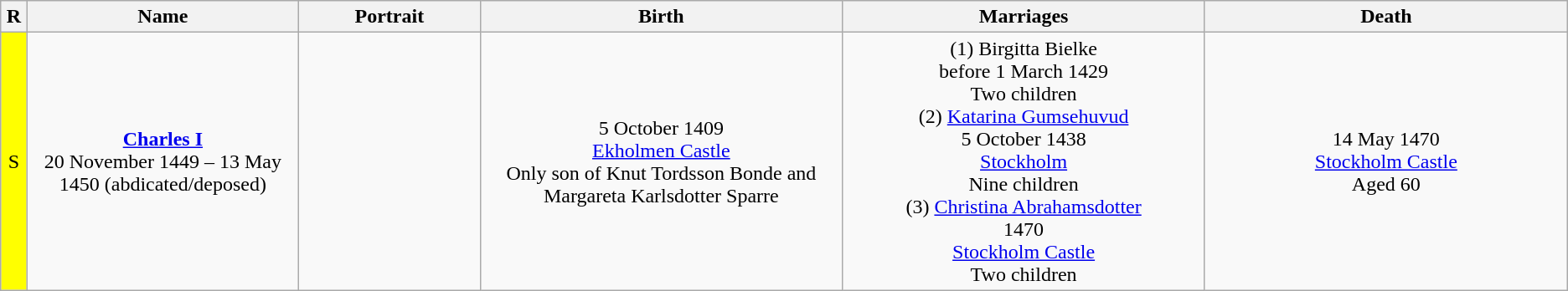<table style="text-align:center" class="wikitable">
<tr>
<th width=1%>R</th>
<th width=15%>Name</th>
<th width=10%>Portrait</th>
<th width=20%>Birth</th>
<th width=20%>Marriages</th>
<th width=20%>Death</th>
</tr>
<tr>
<td style="background-color:#FF0; text-align:center">S</td>
<td><strong><a href='#'>Charles I</a></strong><br>20 November 1449 – 13 May 1450 (abdicated/deposed)<br></td>
<td></td>
<td>5 October 1409<br><a href='#'>Ekholmen Castle</a><br>Only son of Knut Tordsson Bonde and Margareta Karlsdotter Sparre</td>
<td>(1) Birgitta Bielke<br>before 1 March 1429<br>Two children<br>(2) <a href='#'>Katarina Gumsehuvud</a><br>5 October 1438<br><a href='#'>Stockholm</a><br>Nine children<br>(3) <a href='#'>Christina Abrahamsdotter</a><br> 1470<br><a href='#'>Stockholm Castle</a><br>Two children</td>
<td>14 May 1470<br><a href='#'>Stockholm Castle</a><br>Aged 60</td>
</tr>
</table>
